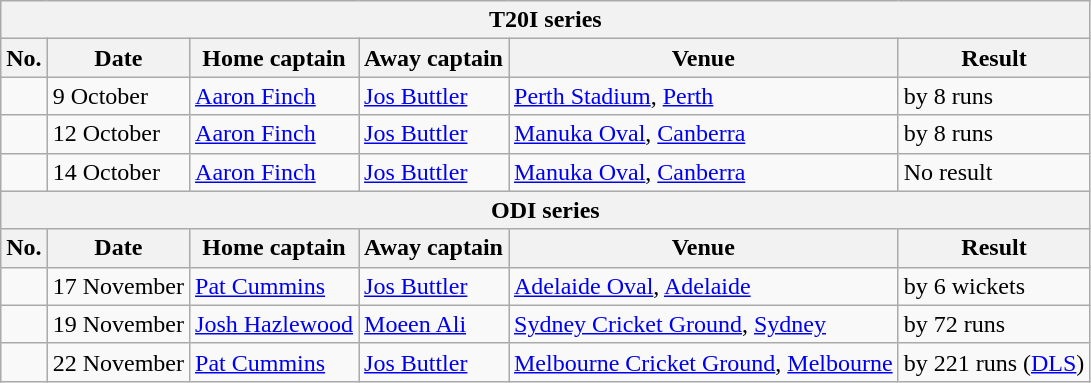<table class="wikitable">
<tr>
<th colspan="9">T20I series</th>
</tr>
<tr>
<th>No.</th>
<th>Date</th>
<th>Home captain</th>
<th>Away captain</th>
<th>Venue</th>
<th>Result</th>
</tr>
<tr>
<td></td>
<td>9 October</td>
<td><a href='#'>Aaron Finch</a></td>
<td><a href='#'>Jos Buttler</a></td>
<td><a href='#'>Perth Stadium</a>, <a href='#'>Perth</a></td>
<td> by 8 runs</td>
</tr>
<tr>
<td></td>
<td>12 October</td>
<td><a href='#'>Aaron Finch</a></td>
<td><a href='#'>Jos Buttler</a></td>
<td><a href='#'>Manuka Oval</a>, <a href='#'>Canberra</a></td>
<td> by 8 runs</td>
</tr>
<tr>
<td></td>
<td>14 October</td>
<td><a href='#'>Aaron Finch</a></td>
<td><a href='#'>Jos Buttler</a></td>
<td><a href='#'>Manuka Oval</a>, <a href='#'>Canberra</a></td>
<td>No result</td>
</tr>
<tr>
<th colspan="9">ODI series</th>
</tr>
<tr>
<th>No.</th>
<th>Date</th>
<th>Home captain</th>
<th>Away captain</th>
<th>Venue</th>
<th>Result</th>
</tr>
<tr>
<td></td>
<td>17 November</td>
<td><a href='#'>Pat Cummins</a></td>
<td><a href='#'>Jos Buttler</a></td>
<td><a href='#'>Adelaide Oval</a>, <a href='#'>Adelaide</a></td>
<td> by 6 wickets</td>
</tr>
<tr>
<td></td>
<td>19 November</td>
<td><a href='#'>Josh Hazlewood</a></td>
<td><a href='#'>Moeen Ali</a></td>
<td><a href='#'>Sydney Cricket Ground</a>, <a href='#'>Sydney</a></td>
<td> by 72 runs</td>
</tr>
<tr>
<td></td>
<td>22 November</td>
<td><a href='#'>Pat Cummins</a></td>
<td><a href='#'>Jos Buttler</a></td>
<td><a href='#'>Melbourne Cricket Ground</a>, <a href='#'>Melbourne</a></td>
<td> by 221 runs (<a href='#'>DLS</a>)</td>
</tr>
</table>
